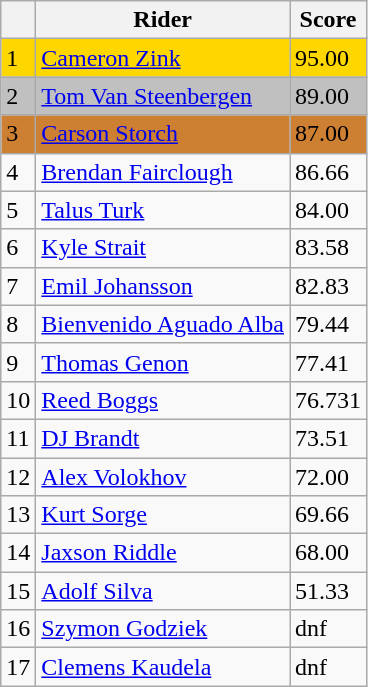<table class="wikitable">
<tr>
<th></th>
<th>Rider</th>
<th>Score</th>
</tr>
<tr style="background:gold">
<td>1</td>
<td> <a href='#'>Cameron Zink</a></td>
<td>95.00</td>
</tr>
<tr style="background:silver;">
<td>2</td>
<td> <a href='#'>Tom Van Steenbergen</a></td>
<td>89.00</td>
</tr>
<tr style="background:#cd7f32;">
<td>3</td>
<td> <a href='#'>Carson Storch</a></td>
<td>87.00</td>
</tr>
<tr>
<td>4</td>
<td> <a href='#'>Brendan Fairclough</a></td>
<td>86.66</td>
</tr>
<tr>
<td>5</td>
<td> <a href='#'>Talus Turk</a></td>
<td>84.00</td>
</tr>
<tr>
<td>6</td>
<td> <a href='#'>Kyle Strait</a></td>
<td>83.58</td>
</tr>
<tr>
<td>7</td>
<td> <a href='#'>Emil Johansson</a></td>
<td>82.83</td>
</tr>
<tr>
<td>8</td>
<td> <a href='#'>Bienvenido Aguado Alba</a></td>
<td>79.44</td>
</tr>
<tr>
<td>9</td>
<td> <a href='#'>Thomas Genon</a></td>
<td>77.41</td>
</tr>
<tr>
<td>10</td>
<td> <a href='#'>Reed Boggs</a></td>
<td>76.731</td>
</tr>
<tr>
<td>11</td>
<td> <a href='#'>DJ Brandt</a></td>
<td>73.51</td>
</tr>
<tr>
<td>12</td>
<td> <a href='#'>Alex Volokhov</a></td>
<td>72.00</td>
</tr>
<tr>
<td>13</td>
<td> <a href='#'>Kurt Sorge</a></td>
<td>69.66</td>
</tr>
<tr>
<td>14</td>
<td> <a href='#'>Jaxson Riddle</a></td>
<td>68.00</td>
</tr>
<tr>
<td>15</td>
<td> <a href='#'>Adolf Silva</a></td>
<td>51.33</td>
</tr>
<tr>
<td>16</td>
<td> <a href='#'>Szymon Godziek</a></td>
<td>dnf</td>
</tr>
<tr>
<td>17</td>
<td> <a href='#'>Clemens Kaudela</a></td>
<td>dnf</td>
</tr>
</table>
